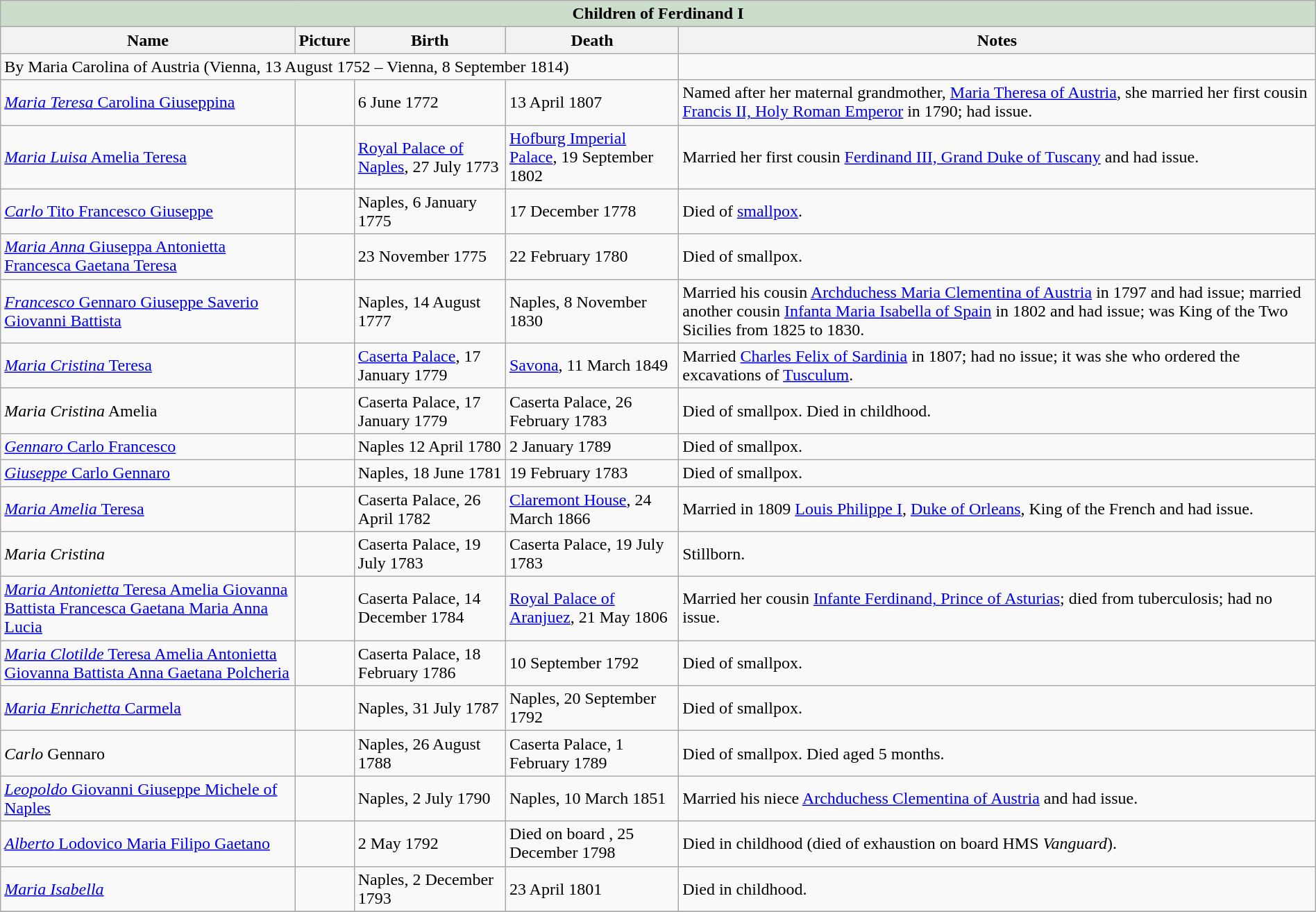<table class="wikitable collapsible" style="min-width:30em; margin:0.4em auto;">
<tr>
<th colspan=5 style="background: #ccddcc;">Children of Ferdinand I</th>
</tr>
<tr>
<th>Name</th>
<th>Picture</th>
<th>Birth</th>
<th>Death</th>
<th>Notes</th>
</tr>
<tr>
<td colspan=4>By Maria Carolina of Austria (Vienna, 13 August 1752 – Vienna, 8 September 1814)</td>
</tr>
<tr>
<td><a href='#'><em>Maria Teresa</em> Carolina Giuseppina</a></td>
<td></td>
<td>6 June 1772</td>
<td>13 April 1807</td>
<td>Named after her maternal grandmother, <a href='#'>Maria Theresa of Austria</a>, she married her first cousin <a href='#'>Francis II, Holy Roman Emperor</a> in 1790; had issue.</td>
</tr>
<tr>
<td><a href='#'><em>Maria Luisa</em> Amelia Teresa</a></td>
<td></td>
<td><a href='#'>Royal Palace of Naples</a>, 27 July 1773</td>
<td><a href='#'>Hofburg Imperial Palace</a>, 19 September 1802</td>
<td>Married her first cousin <a href='#'>Ferdinand III, Grand Duke of Tuscany</a> and had issue.</td>
</tr>
<tr>
<td><a href='#'><em>Carlo</em> Tito Francesco Giuseppe</a></td>
<td></td>
<td>Naples, 6 January 1775</td>
<td>17 December 1778</td>
<td>Died of <a href='#'>smallpox</a>.</td>
</tr>
<tr>
<td><a href='#'><em>Maria Anna</em> Giuseppa Antonietta Francesca Gaetana Teresa</a></td>
<td></td>
<td>23 November 1775</td>
<td>22 February 1780</td>
<td>Died of smallpox.</td>
</tr>
<tr>
<td><a href='#'><em>Francesco</em> Gennaro Giuseppe Saverio Giovanni Battista</a></td>
<td></td>
<td>Naples, 14 August 1777</td>
<td>Naples, 8 November 1830</td>
<td>Married his cousin <a href='#'>Archduchess Maria Clementina of Austria</a> in 1797 and had issue; married another cousin <a href='#'>Infanta Maria Isabella of Spain</a> in 1802 and had issue; was King of the Two Sicilies from 1825 to 1830.</td>
</tr>
<tr>
<td><a href='#'><em>Maria Cristina</em> Teresa</a></td>
<td></td>
<td><a href='#'>Caserta Palace</a>, 17 January 1779</td>
<td><a href='#'>Savona</a>, 11 March 1849</td>
<td>Married <a href='#'>Charles Felix of Sardinia</a> in 1807; had no issue; it was she who ordered the excavations of <a href='#'>Tusculum</a>.</td>
</tr>
<tr>
<td><em>Maria Cristina</em> Amelia</td>
<td></td>
<td>Caserta Palace, 17 January 1779</td>
<td>Caserta Palace, 26 February 1783</td>
<td>Died of smallpox. Died in childhood.</td>
</tr>
<tr>
<td><a href='#'><em>Gennaro</em> Carlo Francesco</a></td>
<td></td>
<td>Naples 12 April 1780</td>
<td>2 January 1789</td>
<td>Died of smallpox.</td>
</tr>
<tr>
<td><a href='#'><em>Giuseppe</em> Carlo Gennaro</a></td>
<td></td>
<td>Naples, 18 June 1781</td>
<td>19 February 1783</td>
<td>Died of smallpox.</td>
</tr>
<tr>
<td><a href='#'><em>Maria Amelia</em> Teresa</a></td>
<td></td>
<td>Caserta Palace, 26 April 1782</td>
<td><a href='#'>Claremont House</a>, 24 March 1866</td>
<td>Married in 1809 <a href='#'>Louis Philippe I</a>, <a href='#'>Duke of Orleans</a>, King of the French and had issue.</td>
</tr>
<tr>
<td><em>Maria Cristina</em></td>
<td></td>
<td>Caserta Palace, 19 July 1783</td>
<td>Caserta Palace, 19 July 1783</td>
<td>Stillborn.</td>
</tr>
<tr>
<td><a href='#'><em>Maria Antonietta</em> Teresa Amelia Giovanna Battista Francesca Gaetana Maria Anna Lucia</a></td>
<td></td>
<td>Caserta Palace, 14 December 1784</td>
<td><a href='#'>Royal Palace of Aranjuez</a>, 21 May 1806</td>
<td>Married her cousin <a href='#'>Infante Ferdinand, Prince of Asturias</a>; died from tuberculosis; had no issue.</td>
</tr>
<tr>
<td><a href='#'><em>Maria Clotilde</em> Teresa Amelia Antonietta Giovanna Battista Anna Gaetana Polcheria</a></td>
<td></td>
<td>Caserta Palace, 18 February 1786</td>
<td>10 September 1792</td>
<td>Died of smallpox.</td>
</tr>
<tr>
<td><a href='#'><em>Maria Enrichetta</em> Carmela</a></td>
<td></td>
<td>Naples, 31 July 1787</td>
<td>Naples, 20 September 1792</td>
<td>Died of smallpox.</td>
</tr>
<tr>
<td><em>Carlo</em> Gennaro</td>
<td></td>
<td>Naples, 26 August 1788</td>
<td>Caserta Palace, 1 February 1789</td>
<td>Died of smallpox. Died aged 5 months.</td>
</tr>
<tr>
<td><a href='#'><em>Leopoldo</em> Giovanni Giuseppe Michele of Naples</a></td>
<td></td>
<td>Naples, 2 July 1790</td>
<td>Naples, 10 March 1851</td>
<td>Married his niece <a href='#'>Archduchess Clementina of Austria</a> and had issue.</td>
</tr>
<tr>
<td><a href='#'><em>Alberto</em> Lodovico Maria Filipo Gaetano</a></td>
<td></td>
<td>2 May 1792</td>
<td>Died on board , 25 December 1798</td>
<td>Died in childhood (died of exhaustion on board HMS <em>Vanguard</em>).</td>
</tr>
<tr>
<td><em><a href='#'>Maria Isabella</a></em></td>
<td></td>
<td>Naples, 2 December 1793</td>
<td>23 April 1801</td>
<td>Died in childhood.</td>
</tr>
<tr>
</tr>
</table>
